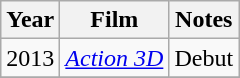<table class="wikitable sortable">
<tr>
<th>Year</th>
<th>Film</th>
<th>Notes</th>
</tr>
<tr>
<td>2013</td>
<td><em><a href='#'>Action 3D</a></em></td>
<td>Debut</td>
</tr>
<tr>
</tr>
</table>
